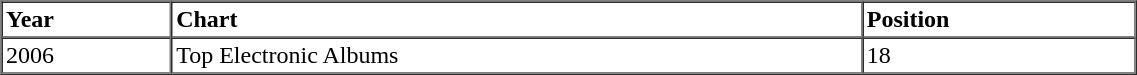<table border=1 cellspacing=0 cellpadding=2 width="60%">
<tr>
<th align="left">Year</th>
<th align="left">Chart</th>
<th align="left">Position</th>
</tr>
<tr>
<td align="left">2006</td>
<td align="left">Top Electronic Albums</td>
<td align="left">18</td>
</tr>
<tr>
</tr>
</table>
